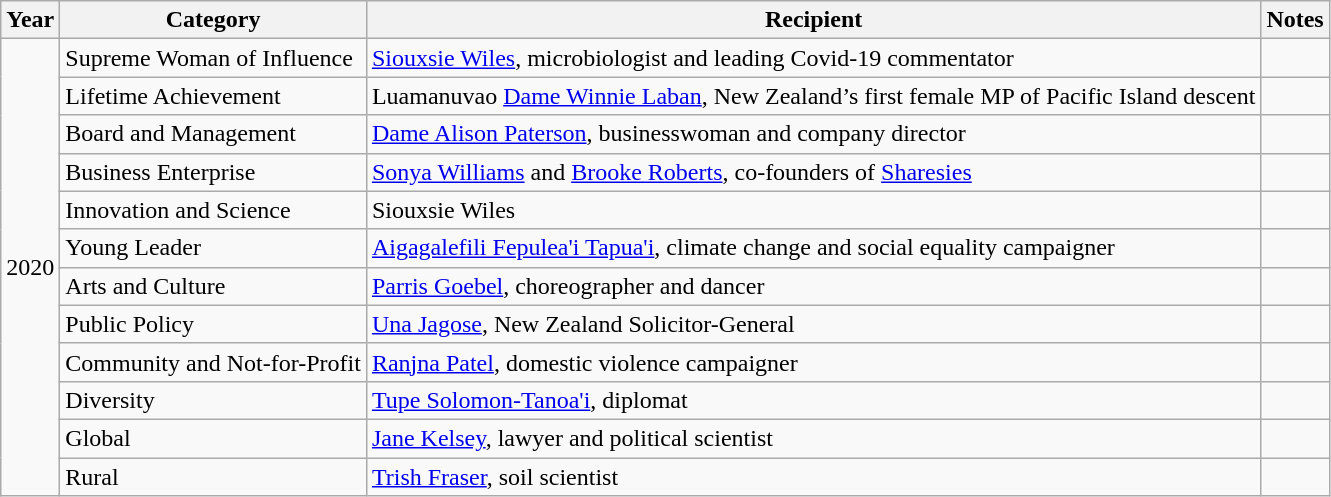<table class="wikitable">
<tr>
<th>Year</th>
<th>Category</th>
<th>Recipient</th>
<th>Notes</th>
</tr>
<tr>
<td rowspan="12">2020</td>
<td>Supreme Woman of Influence</td>
<td><a href='#'>Siouxsie Wiles</a>, microbiologist and leading Covid-19 commentator</td>
<td></td>
</tr>
<tr>
<td>Lifetime Achievement</td>
<td>Luamanuvao <a href='#'>Dame Winnie Laban</a>, New Zealand’s first female MP of Pacific Island descent</td>
<td></td>
</tr>
<tr>
<td>Board and Management</td>
<td><a href='#'>Dame Alison Paterson</a>, businesswoman and company director</td>
<td></td>
</tr>
<tr>
<td>Business Enterprise</td>
<td><a href='#'>Sonya Williams</a> and <a href='#'>Brooke Roberts</a>, co-founders of <a href='#'>Sharesies</a></td>
<td></td>
</tr>
<tr>
<td>Innovation and Science</td>
<td>Siouxsie Wiles</td>
<td></td>
</tr>
<tr>
<td>Young Leader</td>
<td><a href='#'>Aigagalefili Fepulea'i Tapua'i</a>, climate change and social equality campaigner</td>
<td></td>
</tr>
<tr>
<td>Arts and Culture</td>
<td><a href='#'>Parris Goebel</a>, choreographer and dancer</td>
<td></td>
</tr>
<tr>
<td>Public Policy</td>
<td><a href='#'>Una Jagose</a>, New Zealand Solicitor-General</td>
<td></td>
</tr>
<tr>
<td>Community and Not-for-Profit</td>
<td><a href='#'>Ranjna Patel</a>, domestic violence campaigner</td>
<td></td>
</tr>
<tr>
<td>Diversity</td>
<td><a href='#'>Tupe Solomon-Tanoa'i</a>, diplomat</td>
<td></td>
</tr>
<tr>
<td>Global</td>
<td><a href='#'>Jane Kelsey</a>, lawyer and political scientist</td>
<td></td>
</tr>
<tr>
<td>Rural</td>
<td><a href='#'>Trish Fraser</a>, soil scientist</td>
<td></td>
</tr>
</table>
